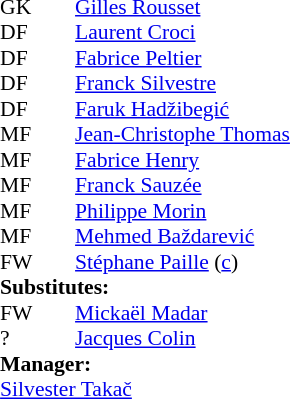<table style="font-size: 90%" cellspacing="0" cellpadding="0" align=center>
<tr>
<td colspan=4></td>
</tr>
<tr>
<th width=25></th>
<th width=25></th>
</tr>
<tr>
<td>GK</td>
<td><strong> </strong></td>
<td> <a href='#'>Gilles Rousset</a></td>
</tr>
<tr>
<td>DF</td>
<td><strong> </strong></td>
<td> <a href='#'>Laurent Croci</a></td>
</tr>
<tr>
<td>DF</td>
<td><strong> </strong></td>
<td> <a href='#'>Fabrice Peltier</a></td>
</tr>
<tr>
<td>DF</td>
<td><strong> </strong></td>
<td> <a href='#'>Franck Silvestre</a></td>
</tr>
<tr>
<td>DF</td>
<td><strong> </strong></td>
<td> <a href='#'>Faruk Hadžibegić</a></td>
</tr>
<tr>
<td>MF</td>
<td><strong> </strong></td>
<td> <a href='#'>Jean-Christophe Thomas</a></td>
<td></td>
<td></td>
</tr>
<tr>
<td>MF</td>
<td><strong> </strong></td>
<td> <a href='#'>Fabrice Henry</a></td>
</tr>
<tr>
<td>MF</td>
<td><strong> </strong></td>
<td> <a href='#'>Franck Sauzée</a></td>
</tr>
<tr>
<td>MF</td>
<td><strong> </strong></td>
<td> <a href='#'>Philippe Morin</a></td>
<td></td>
<td></td>
</tr>
<tr>
<td>MF</td>
<td><strong> </strong></td>
<td> <a href='#'>Mehmed Baždarević</a></td>
</tr>
<tr>
<td>FW</td>
<td><strong> </strong></td>
<td> <a href='#'>Stéphane Paille</a> (<a href='#'>c</a>)</td>
</tr>
<tr>
<td colspan=3><strong>Substitutes:</strong></td>
</tr>
<tr>
<td>FW</td>
<td><strong> </strong></td>
<td> <a href='#'>Mickaël Madar</a></td>
<td></td>
<td></td>
</tr>
<tr>
<td>?</td>
<td><strong> </strong></td>
<td> <a href='#'>Jacques Colin</a></td>
<td></td>
<td></td>
</tr>
<tr>
<td colspan=3><strong>Manager:</strong></td>
</tr>
<tr>
<td colspan=4> <a href='#'>Silvester Takač</a></td>
</tr>
</table>
